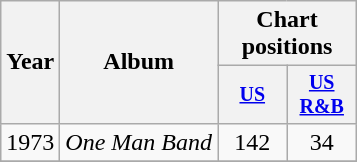<table class="wikitable" style="text-align:center;">
<tr>
<th rowspan="2">Year</th>
<th rowspan="2">Album</th>
<th colspan="2">Chart positions</th>
</tr>
<tr style="font-size:smaller;">
<th width="40"><a href='#'>US</a></th>
<th width="40"><a href='#'>US<br>R&B</a></th>
</tr>
<tr>
<td rowspan="1">1973</td>
<td align="left"><em>One Man Band</em></td>
<td>142</td>
<td>34</td>
</tr>
<tr>
</tr>
</table>
